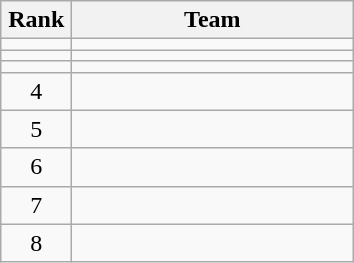<table class="wikitable" style="text-align: center;">
<tr>
<th width=40>Rank</th>
<th width=180>Team</th>
</tr>
<tr align=center>
<td></td>
<td style="text-align:left;"></td>
</tr>
<tr align=center>
<td></td>
<td style="text-align:left;"></td>
</tr>
<tr align=center>
<td></td>
<td style="text-align:left;"></td>
</tr>
<tr align=center>
<td>4</td>
<td style="text-align:left;"></td>
</tr>
<tr align=center>
<td>5</td>
<td style="text-align:left;"></td>
</tr>
<tr align=center>
<td>6</td>
<td style="text-align:left;"></td>
</tr>
<tr align=center>
<td>7</td>
<td style="text-align:left;"></td>
</tr>
<tr align=center>
<td>8</td>
<td style="text-align:left;"></td>
</tr>
</table>
